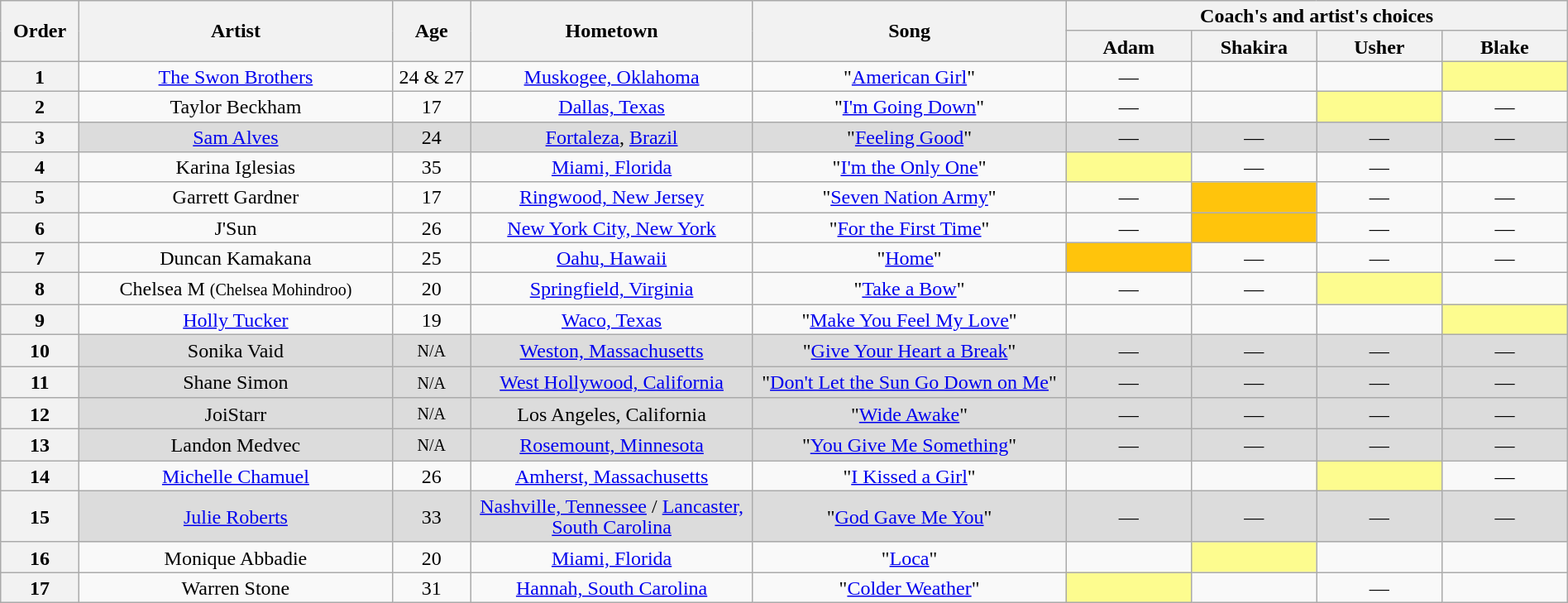<table class="wikitable" style="text-align:center; line-height:17px; width:100%;">
<tr>
<th scope="col" rowspan="2" style="width:05%;">Order</th>
<th scope="col" rowspan="2" style="width:20%;">Artist</th>
<th scope="col" rowspan="2" style="width:05%;">Age</th>
<th scope="col" rowspan="2" style="width:18%;">Hometown</th>
<th scope="col" rowspan="2" style="width:20%;">Song</th>
<th scope="col" colspan="4" style="width:32%;">Coach's and artist's choices</th>
</tr>
<tr>
<th style="width:08%;">Adam</th>
<th style="width:08%;">Shakira</th>
<th style="width:08%;">Usher</th>
<th style="width:08%;">Blake</th>
</tr>
<tr>
<th>1</th>
<td><a href='#'>The Swon Brothers</a></td>
<td>24 & 27</td>
<td><a href='#'>Muskogee, Oklahoma</a></td>
<td>"<a href='#'>American Girl</a>"</td>
<td>—</td>
<td><strong></strong></td>
<td><strong></strong></td>
<td style="background:#fdfc8f;"><strong></strong></td>
</tr>
<tr>
<th>2</th>
<td>Taylor Beckham</td>
<td>17</td>
<td><a href='#'>Dallas, Texas</a></td>
<td>"<a href='#'>I'm Going Down</a>"</td>
<td>—</td>
<td><strong></strong></td>
<td style="background:#fdfc8f;"><strong></strong></td>
<td>—</td>
</tr>
<tr>
<th>3</th>
<td style="background:#DCDCDC;"><a href='#'>Sam Alves</a></td>
<td style="background:#DCDCDC;">24</td>
<td style="background:#DCDCDC;"><a href='#'>Fortaleza</a>, <a href='#'>Brazil</a></td>
<td style="background:#DCDCDC;">"<a href='#'>Feeling Good</a>"</td>
<td style="background:#DCDCDC;">—</td>
<td style="background:#DCDCDC;">—</td>
<td style="background:#DCDCDC;">—</td>
<td style="background:#DCDCDC;">—</td>
</tr>
<tr>
<th>4</th>
<td>Karina Iglesias</td>
<td>35</td>
<td><a href='#'>Miami, Florida</a></td>
<td>"<a href='#'>I'm the Only One</a>"</td>
<td style="background:#fdfc8f;"><strong></strong></td>
<td>—</td>
<td>—</td>
<td><strong></strong></td>
</tr>
<tr>
<th>5</th>
<td>Garrett Gardner</td>
<td>17</td>
<td><a href='#'>Ringwood, New Jersey</a></td>
<td>"<a href='#'>Seven Nation Army</a>"</td>
<td>—</td>
<td style="background:#FFC40C;"><strong></strong></td>
<td>—</td>
<td>—</td>
</tr>
<tr>
<th>6</th>
<td>J'Sun</td>
<td>26</td>
<td><a href='#'>New York City, New York</a></td>
<td>"<a href='#'>For the First Time</a>"</td>
<td>—</td>
<td style="background:#FFC40C;"><strong></strong></td>
<td>—</td>
<td>—</td>
</tr>
<tr>
<th>7</th>
<td>Duncan Kamakana</td>
<td>25</td>
<td><a href='#'>Oahu, Hawaii</a></td>
<td>"<a href='#'>Home</a>"</td>
<td style="background:#FFC40C;"><strong></strong></td>
<td>—</td>
<td>—</td>
<td>—</td>
</tr>
<tr>
<th>8</th>
<td>Chelsea M <small>(Chelsea Mohindroo)</small></td>
<td>20</td>
<td><a href='#'>Springfield, Virginia</a></td>
<td>"<a href='#'>Take a Bow</a>"</td>
<td>—</td>
<td>—</td>
<td style="background:#fdfc8f;"><strong></strong></td>
<td><strong></strong></td>
</tr>
<tr>
<th>9</th>
<td><a href='#'>Holly Tucker</a></td>
<td>19</td>
<td><a href='#'>Waco, Texas</a></td>
<td>"<a href='#'>Make You Feel My Love</a>"</td>
<td><strong></strong></td>
<td><strong></strong></td>
<td><strong></strong></td>
<td style="background:#fdfc8f;"><strong></strong></td>
</tr>
<tr>
<th>10</th>
<td style="background:#DCDCDC;">Sonika Vaid</td>
<td style="background:#DCDCDC;"><small>N/A</small></td>
<td style="background:#DCDCDC;"><a href='#'>Weston, Massachusetts</a></td>
<td style="background:#DCDCDC;">"<a href='#'>Give Your Heart a Break</a>"</td>
<td style="background:#DCDCDC;">—</td>
<td style="background:#DCDCDC;">—</td>
<td style="background:#DCDCDC;">—</td>
<td style="background:#DCDCDC;">—</td>
</tr>
<tr>
<th>11</th>
<td style="background:#DCDCDC;">Shane Simon</td>
<td style="background:#DCDCDC;"><small>N/A</small></td>
<td style="background:#DCDCDC;"><a href='#'>West Hollywood, California</a></td>
<td style="background:#DCDCDC;">"<a href='#'>Don't Let the Sun Go Down on Me</a>"</td>
<td style="background:#DCDCDC;">—</td>
<td style="background:#DCDCDC;">—</td>
<td style="background:#DCDCDC;">—</td>
<td style="background:#DCDCDC;">—</td>
</tr>
<tr>
<th>12</th>
<td style="background:#DCDCDC;">JoiStarr</td>
<td style="background:#DCDCDC;"><small>N/A</small></td>
<td style="background:#DCDCDC;">Los Angeles, California</td>
<td style="background:#DCDCDC;">"<a href='#'>Wide Awake</a>"</td>
<td style="background:#DCDCDC;">—</td>
<td style="background:#DCDCDC;">—</td>
<td style="background:#DCDCDC;">—</td>
<td style="background:#DCDCDC;">—</td>
</tr>
<tr>
<th>13</th>
<td style="background:#DCDCDC;">Landon Medvec</td>
<td style="background:#DCDCDC;"><small>N/A</small></td>
<td style="background:#DCDCDC;"><a href='#'>Rosemount, Minnesota</a></td>
<td style="background:#DCDCDC;">"<a href='#'>You Give Me Something</a>"</td>
<td style="background:#DCDCDC;">—</td>
<td style="background:#DCDCDC;">—</td>
<td style="background:#DCDCDC;">—</td>
<td style="background:#DCDCDC;">—</td>
</tr>
<tr>
<th>14</th>
<td><a href='#'>Michelle Chamuel</a></td>
<td>26</td>
<td><a href='#'>Amherst, Massachusetts</a></td>
<td>"<a href='#'>I Kissed a Girl</a>"</td>
<td><strong></strong></td>
<td><strong></strong></td>
<td style="background:#fdfc8f;"><strong></strong></td>
<td>—</td>
</tr>
<tr>
<th>15</th>
<td style="background:#DCDCDC;"><a href='#'>Julie Roberts</a></td>
<td style="background:#DCDCDC;">33</td>
<td style="background:#DCDCDC;"><a href='#'>Nashville, Tennessee</a> / <a href='#'>Lancaster, South Carolina</a></td>
<td style="background:#DCDCDC;">"<a href='#'>God Gave Me You</a>"</td>
<td style="background:#DCDCDC;">—</td>
<td style="background:#DCDCDC;">—</td>
<td style="background:#DCDCDC;">—</td>
<td style="background:#DCDCDC;">—</td>
</tr>
<tr>
<th>16</th>
<td>Monique Abbadie</td>
<td>20</td>
<td><a href='#'>Miami, Florida</a></td>
<td>"<a href='#'>Loca</a>"</td>
<td><strong></strong></td>
<td style="background:#fdfc8f;"><strong></strong></td>
<td><strong></strong></td>
<td><strong></strong></td>
</tr>
<tr>
<th>17</th>
<td>Warren Stone</td>
<td>31</td>
<td><a href='#'>Hannah, South Carolina</a></td>
<td>"<a href='#'>Colder Weather</a>"</td>
<td style="background:#fdfc8f;"><strong></strong></td>
<td><strong></strong></td>
<td>—</td>
<td><strong></strong></td>
</tr>
</table>
